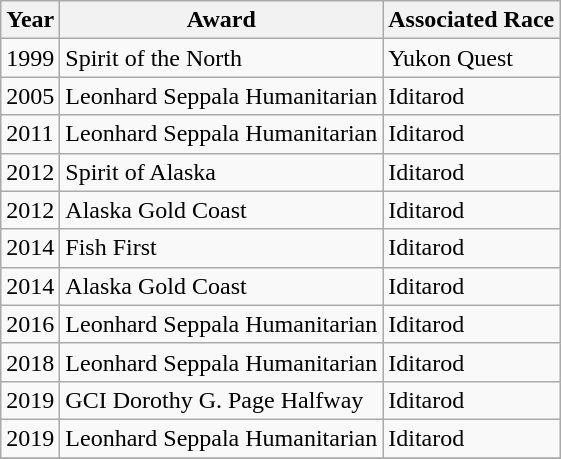<table class="wikitable">
<tr>
<th>Year</th>
<th>Award</th>
<th>Associated Race</th>
</tr>
<tr>
<td>1999</td>
<td>Spirit of the North</td>
<td>Yukon Quest</td>
</tr>
<tr>
<td>2005</td>
<td>Leonhard Seppala Humanitarian</td>
<td>Iditarod</td>
</tr>
<tr>
<td>2011</td>
<td>Leonhard Seppala Humanitarian</td>
<td>Iditarod</td>
</tr>
<tr>
<td>2012</td>
<td>Spirit of Alaska</td>
<td>Iditarod</td>
</tr>
<tr>
<td>2012</td>
<td>Alaska Gold Coast</td>
<td>Iditarod</td>
</tr>
<tr>
<td>2014</td>
<td>Fish First</td>
<td>Iditarod</td>
</tr>
<tr>
<td>2014</td>
<td>Alaska Gold Coast</td>
<td>Iditarod</td>
</tr>
<tr>
<td>2016</td>
<td>Leonhard Seppala Humanitarian</td>
<td>Iditarod</td>
</tr>
<tr>
<td>2018</td>
<td>Leonhard Seppala Humanitarian</td>
<td>Iditarod</td>
</tr>
<tr>
<td>2019</td>
<td>GCI Dorothy G. Page Halfway</td>
<td>Iditarod</td>
</tr>
<tr>
<td>2019</td>
<td>Leonhard Seppala Humanitarian</td>
<td>Iditarod</td>
</tr>
<tr>
</tr>
</table>
